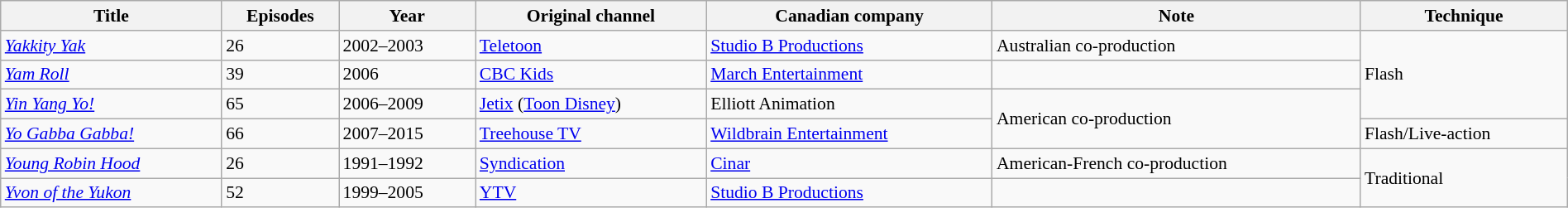<table class="wikitable sortable" style="text-align: left; font-size:90%; width:100%;">
<tr>
<th>Title</th>
<th>Episodes</th>
<th>Year</th>
<th>Original channel</th>
<th>Canadian company</th>
<th>Note</th>
<th>Technique</th>
</tr>
<tr>
<td><em><a href='#'>Yakkity Yak</a></em></td>
<td>26</td>
<td>2002–2003</td>
<td><a href='#'>Teletoon</a></td>
<td><a href='#'>Studio B Productions</a></td>
<td>Australian co-production</td>
<td rowspan="3">Flash</td>
</tr>
<tr>
<td><em><a href='#'>Yam Roll</a></em></td>
<td>39</td>
<td>2006</td>
<td><a href='#'>CBC Kids</a></td>
<td><a href='#'>March Entertainment</a></td>
<td></td>
</tr>
<tr>
<td><em><a href='#'>Yin Yang Yo!</a></em></td>
<td>65</td>
<td>2006–2009</td>
<td><a href='#'>Jetix</a> (<a href='#'>Toon Disney</a>)</td>
<td>Elliott Animation</td>
<td rowspan="2">American co-production</td>
</tr>
<tr>
<td><em><a href='#'>Yo Gabba Gabba!</a></em></td>
<td>66</td>
<td>2007–2015</td>
<td><a href='#'>Treehouse TV</a></td>
<td><a href='#'>Wildbrain Entertainment</a></td>
<td>Flash/Live-action</td>
</tr>
<tr>
<td><em><a href='#'>Young Robin Hood</a></em></td>
<td>26</td>
<td>1991–1992</td>
<td><a href='#'>Syndication</a></td>
<td><a href='#'>Cinar</a></td>
<td>American-French co-production</td>
<td rowspan="2">Traditional</td>
</tr>
<tr>
<td><em><a href='#'>Yvon of the Yukon</a></em></td>
<td>52</td>
<td>1999–2005</td>
<td><a href='#'>YTV</a></td>
<td><a href='#'>Studio B Productions</a></td>
<td></td>
</tr>
</table>
